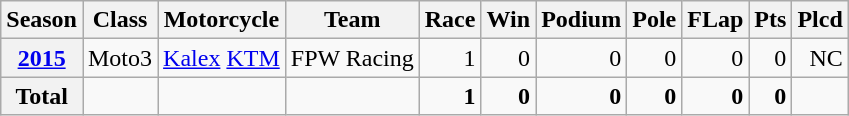<table class="wikitable" style=text-align:right>
<tr>
<th>Season</th>
<th>Class</th>
<th>Motorcycle</th>
<th>Team</th>
<th>Race</th>
<th>Win</th>
<th>Podium</th>
<th>Pole</th>
<th>FLap</th>
<th>Pts</th>
<th>Plcd</th>
</tr>
<tr>
<th><a href='#'>2015</a></th>
<td>Moto3</td>
<td><a href='#'>Kalex</a> <a href='#'>KTM</a></td>
<td>FPW Racing</td>
<td>1</td>
<td>0</td>
<td>0</td>
<td>0</td>
<td>0</td>
<td>0</td>
<td>NC</td>
</tr>
<tr>
<th>Total</th>
<td></td>
<td></td>
<td></td>
<td><strong>1</strong></td>
<td><strong>0</strong></td>
<td><strong>0</strong></td>
<td><strong>0</strong></td>
<td><strong>0</strong></td>
<td><strong>0</strong></td>
<td></td>
</tr>
</table>
